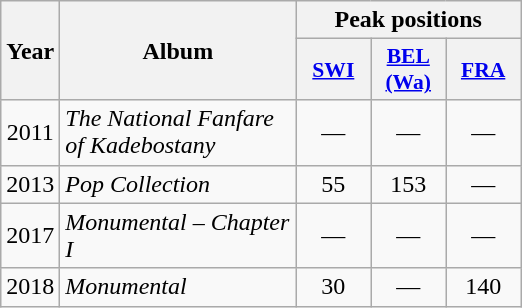<table class="wikitable">
<tr>
<th align="center" rowspan="2" width="10">Year</th>
<th align="center" rowspan="2" width="150">Album</th>
<th align="center" colspan="3" width="20">Peak positions</th>
</tr>
<tr>
<th scope="col" style="width:3em;font-size:90%;"><a href='#'>SWI</a><br></th>
<th scope="col" style="width:3em;font-size:90%;"><a href='#'>BEL<br>(Wa)</a><br></th>
<th scope="col" style="width:3em;font-size:90%;"><a href='#'>FRA</a><br></th>
</tr>
<tr>
<td style="text-align:center;">2011</td>
<td><em>The National Fanfare of Kadebostany</em></td>
<td style="text-align:center;">—</td>
<td style="text-align:center;">—</td>
<td style="text-align:center;">—</td>
</tr>
<tr>
<td style="text-align:center;">2013</td>
<td><em>Pop Collection</em></td>
<td style="text-align:center;">55</td>
<td style="text-align:center;">153</td>
<td style="text-align:center;">—</td>
</tr>
<tr>
<td style="text-align:center;">2017</td>
<td><em>Monumental – Chapter I</em></td>
<td style="text-align:center;">—</td>
<td style="text-align:center;">—</td>
<td style="text-align:center;">—</td>
</tr>
<tr>
<td style="text-align:center;">2018</td>
<td><em>Monumental</em></td>
<td style="text-align:center;">30</td>
<td style="text-align:center;">—</td>
<td style="text-align:center;">140</td>
</tr>
</table>
